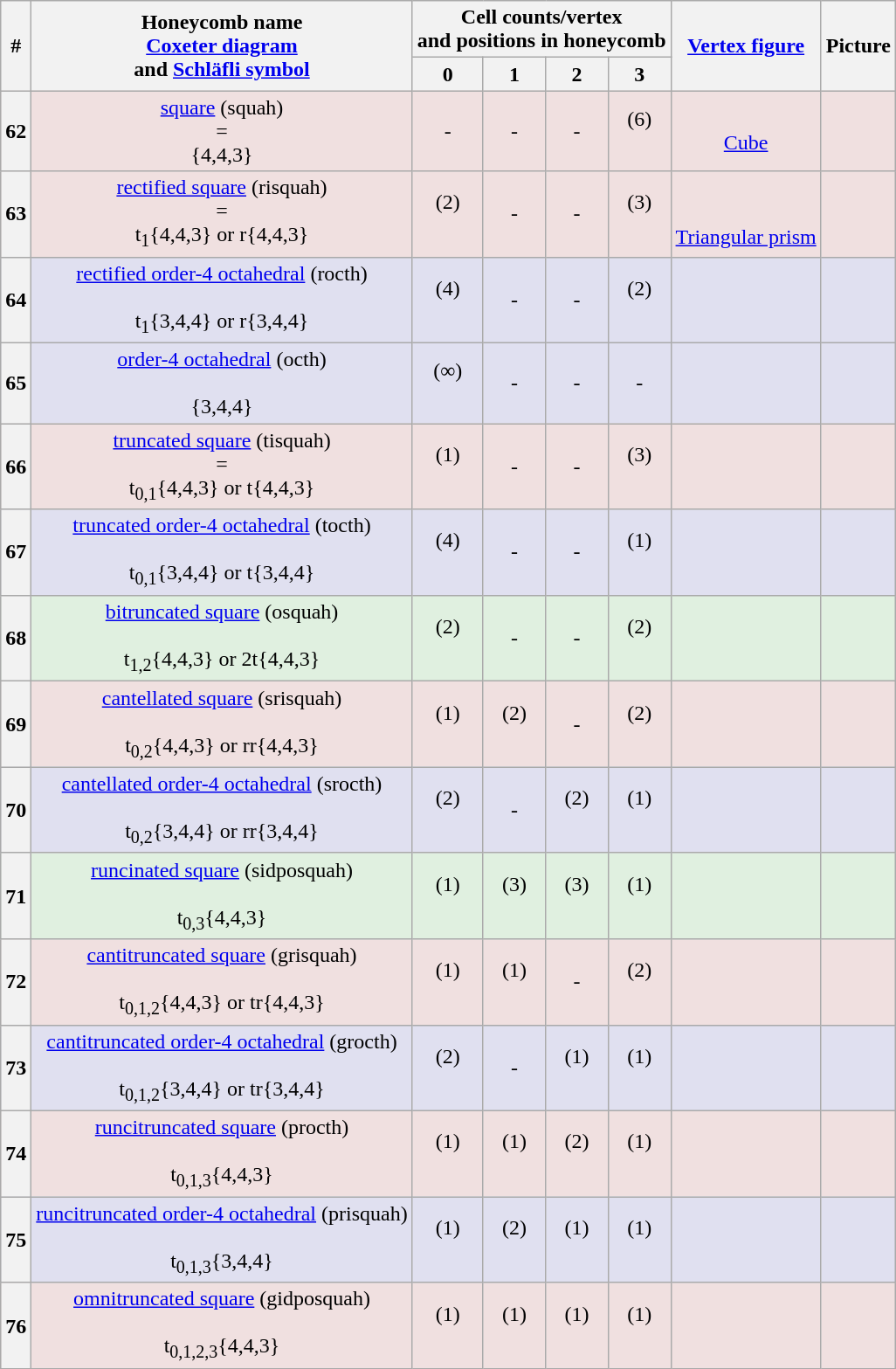<table class="wikitable">
<tr>
<th rowspan=2>#</th>
<th rowspan=2>Honeycomb name<br><a href='#'>Coxeter diagram</a><br>and <a href='#'>Schläfli symbol</a></th>
<th colspan=4>Cell counts/vertex<br>and positions in honeycomb</th>
<th rowspan=2><a href='#'>Vertex figure</a></th>
<th rowspan=2>Picture</th>
</tr>
<tr align=center>
<th>0<br></th>
<th>1<br></th>
<th>2<br></th>
<th>3<br></th>
</tr>
<tr align=center BGCOLOR="#f0e0e0">
<th>62</th>
<td><a href='#'>square</a> (squah)<br> = <br>{4,4,3}</td>
<td>-</td>
<td>-</td>
<td>-</td>
<td>(6)<br><br></td>
<td> <br><a href='#'>Cube</a></td>
<td></td>
</tr>
<tr align=center BGCOLOR="#f0e0e0">
<th>63</th>
<td><a href='#'>rectified square</a> (risquah)<br> = <br>t<sub>1</sub>{4,4,3} or r{4,4,3}</td>
<td>(2)<br><br></td>
<td>-</td>
<td>-</td>
<td>(3)<br><br></td>
<td><br><br><a href='#'>Triangular prism</a></td>
<td></td>
</tr>
<tr align=center BGCOLOR="#e0e0f0">
<th>64</th>
<td><a href='#'>rectified order-4 octahedral</a> (rocth)<br><br>t<sub>1</sub>{3,4,4} or r{3,4,4}</td>
<td>(4)<br><br></td>
<td>-</td>
<td>-</td>
<td>(2)<br><br></td>
<td></td>
<td></td>
</tr>
<tr align=center BGCOLOR="#e0e0f0">
<th>65</th>
<td><a href='#'>order-4 octahedral</a> (octh)<br><br>{3,4,4}</td>
<td>(∞)<br><br></td>
<td>-</td>
<td>-</td>
<td>-</td>
<td> </td>
<td></td>
</tr>
<tr align=center BGCOLOR="#f0e0e0">
<th>66</th>
<td><a href='#'>truncated square</a> (tisquah)<br> = <br>t<sub>0,1</sub>{4,4,3} or t{4,4,3}</td>
<td>(1)<br><br></td>
<td>-</td>
<td>-</td>
<td>(3)<br><br></td>
<td></td>
<td></td>
</tr>
<tr align=center BGCOLOR="#e0e0f0">
<th>67</th>
<td><a href='#'>truncated order-4 octahedral</a> (tocth)<br><br>t<sub>0,1</sub>{3,4,4} or t{3,4,4}</td>
<td>(4)<br><br></td>
<td>-</td>
<td>-</td>
<td>(1)<br><br></td>
<td></td>
<td></td>
</tr>
<tr align=center BGCOLOR="#e0f0e0">
<th>68</th>
<td><a href='#'>bitruncated square</a> (osquah)<br><br>t<sub>1,2</sub>{4,4,3} or 2t{4,4,3}</td>
<td>(2)<br><br></td>
<td>-</td>
<td>-</td>
<td>(2)<br><br></td>
<td></td>
<td></td>
</tr>
<tr align=center BGCOLOR="#f0e0e0">
<th>69</th>
<td><a href='#'>cantellated square</a> (srisquah)<br><br>t<sub>0,2</sub>{4,4,3} or rr{4,4,3}</td>
<td>(1)<br><br></td>
<td>(2)<br><br></td>
<td>-</td>
<td>(2)<br><br></td>
<td></td>
<td></td>
</tr>
<tr align=center BGCOLOR="#e0e0f0">
<th>70</th>
<td><a href='#'>cantellated order-4 octahedral</a> (srocth)<br><br>t<sub>0,2</sub>{3,4,4} or rr{3,4,4}</td>
<td>(2)<br><br></td>
<td>-</td>
<td>(2)<br><br></td>
<td>(1)<br><br></td>
<td></td>
<td></td>
</tr>
<tr align=center BGCOLOR="#e0f0e0">
<th>71</th>
<td><a href='#'>runcinated square</a> (sidposquah)<br><br>t<sub>0,3</sub>{4,4,3}</td>
<td>(1)<br><br></td>
<td>(3)<br><br></td>
<td>(3)<br><br></td>
<td>(1)<br><br></td>
<td></td>
<td></td>
</tr>
<tr align=center BGCOLOR="#f0e0e0">
<th>72</th>
<td><a href='#'>cantitruncated square</a> (grisquah)<br><br>t<sub>0,1,2</sub>{4,4,3} or tr{4,4,3}</td>
<td>(1)<br> <br></td>
<td>(1)<br> <br></td>
<td>-</td>
<td>(2)<br> <br></td>
<td></td>
<td></td>
</tr>
<tr align=center BGCOLOR="#e0e0f0">
<th>73</th>
<td><a href='#'>cantitruncated order-4 octahedral</a> (grocth)<br><br>t<sub>0,1,2</sub>{3,4,4} or tr{3,4,4}</td>
<td>(2)<br> <br></td>
<td>-</td>
<td>(1)<br> <br></td>
<td>(1)<br> <br></td>
<td></td>
<td></td>
</tr>
<tr align=center BGCOLOR="#f0e0e0">
<th>74</th>
<td><a href='#'>runcitruncated square</a> (procth)<br><br>t<sub>0,1,3</sub>{4,4,3}</td>
<td>(1)<br><br></td>
<td>(1)<br><br></td>
<td>(2)<br><br></td>
<td>(1)<br><br></td>
<td></td>
<td></td>
</tr>
<tr align=center BGCOLOR="#e0e0f0">
<th>75</th>
<td><a href='#'>runcitruncated order-4 octahedral</a> (prisquah)<br><br>t<sub>0,1,3</sub>{3,4,4}</td>
<td>(1)<br><br></td>
<td>(2)<br><br></td>
<td>(1)<br><br></td>
<td>(1)<br><br></td>
<td></td>
<td></td>
</tr>
<tr align=center BGCOLOR="#f0e0e0">
<th>76</th>
<td><a href='#'>omnitruncated square</a> (gidposquah)<br><br>t<sub>0,1,2,3</sub>{4,4,3}</td>
<td>(1)<br><br></td>
<td>(1)<br><br></td>
<td>(1)<br><br></td>
<td>(1)<br><br></td>
<td></td>
<td></td>
</tr>
</table>
